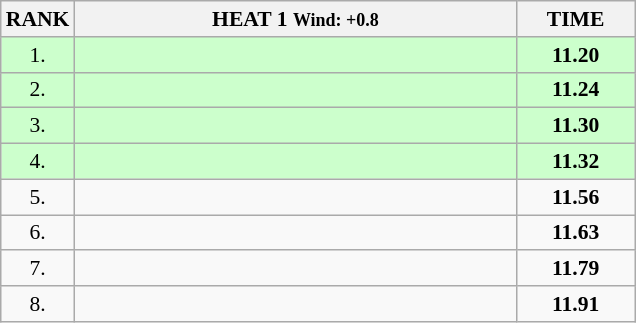<table class="wikitable" style="border-collapse: collapse; font-size: 90%;">
<tr>
<th>RANK</th>
<th style="width: 20em">HEAT 1 <small>Wind: +0.8</small></th>
<th style="width: 5em">TIME</th>
</tr>
<tr style="background:#ccffcc;">
<td align="center">1.</td>
<td></td>
<td align="center"><strong>11.20</strong></td>
</tr>
<tr style="background:#ccffcc;">
<td align="center">2.</td>
<td></td>
<td align="center"><strong>11.24</strong></td>
</tr>
<tr style="background:#ccffcc;">
<td align="center">3.</td>
<td></td>
<td align="center"><strong>11.30</strong></td>
</tr>
<tr style="background:#ccffcc;">
<td align="center">4.</td>
<td></td>
<td align="center"><strong>11.32</strong></td>
</tr>
<tr>
<td align="center">5.</td>
<td></td>
<td align="center"><strong>11.56</strong></td>
</tr>
<tr>
<td align="center">6.</td>
<td></td>
<td align="center"><strong>11.63</strong></td>
</tr>
<tr>
<td align="center">7.</td>
<td></td>
<td align="center"><strong>11.79</strong></td>
</tr>
<tr>
<td align="center">8.</td>
<td></td>
<td align="center"><strong>11.91</strong></td>
</tr>
</table>
